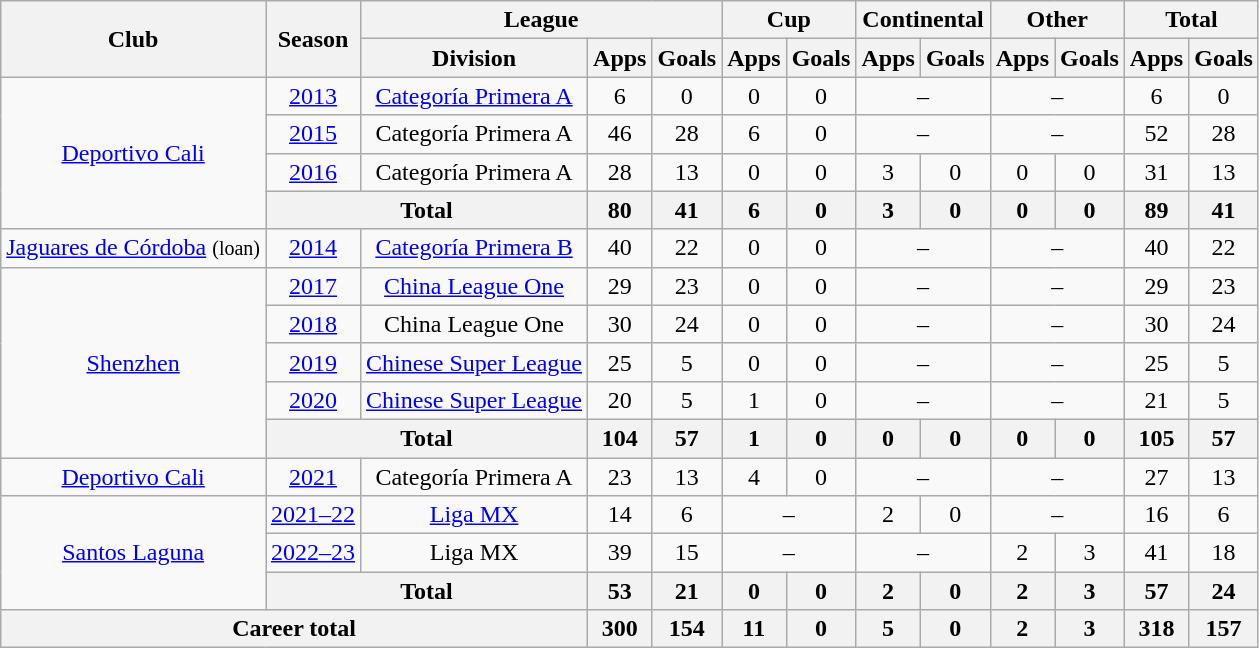<table class="wikitable" style="text-align: center">
<tr>
<th rowspan="2">Club</th>
<th rowspan="2">Season</th>
<th colspan="3">League</th>
<th colspan="2">Cup</th>
<th colspan="2">Continental</th>
<th colspan="2">Other</th>
<th colspan="2">Total</th>
</tr>
<tr>
<th>Division</th>
<th>Apps</th>
<th>Goals</th>
<th>Apps</th>
<th>Goals</th>
<th>Apps</th>
<th>Goals</th>
<th>Apps</th>
<th>Goals</th>
<th>Apps</th>
<th>Goals</th>
</tr>
<tr>
<td rowspan=4><a href='#'>Deportivo Cali</a></td>
<td><a href='#'>2013</a></td>
<td><a href='#'>Categoría Primera A</a></td>
<td>6</td>
<td>0</td>
<td>0</td>
<td>0</td>
<td colspan="2">–</td>
<td colspan="2">–</td>
<td>6</td>
<td>0</td>
</tr>
<tr>
<td><a href='#'>2015</a></td>
<td>Categoría Primera A</td>
<td>46</td>
<td>28</td>
<td>6</td>
<td>0</td>
<td colspan="2">–</td>
<td colspan="2">–</td>
<td>52</td>
<td>28</td>
</tr>
<tr>
<td><a href='#'>2016</a></td>
<td>Categoría Primera A</td>
<td>28</td>
<td>13</td>
<td>0</td>
<td>0</td>
<td>3</td>
<td>0</td>
<td>0</td>
<td>0</td>
<td>31</td>
<td>13</td>
</tr>
<tr>
<th colspan="2">Total</th>
<th>80</th>
<th>41</th>
<th>6</th>
<th>0</th>
<th>3</th>
<th>0</th>
<th>0</th>
<th>0</th>
<th>89</th>
<th>41</th>
</tr>
<tr>
<td><a href='#'>Jaguares de Córdoba</a> <small>(loan)</small></td>
<td><a href='#'>2014</a></td>
<td><a href='#'>Categoría Primera B</a></td>
<td>40</td>
<td>22</td>
<td>0</td>
<td>0</td>
<td colspan="2">–</td>
<td colspan="2">–</td>
<td>40</td>
<td>22</td>
</tr>
<tr>
<td rowspan="5" valign="center"><a href='#'>Shenzhen</a></td>
<td><a href='#'>2017</a></td>
<td><a href='#'>China League One</a></td>
<td>29</td>
<td>23</td>
<td>0</td>
<td>0</td>
<td colspan="2">–</td>
<td colspan="2">–</td>
<td>29</td>
<td>23</td>
</tr>
<tr>
<td><a href='#'>2018</a></td>
<td>China League One</td>
<td>30</td>
<td>24</td>
<td>0</td>
<td>0</td>
<td colspan="2">–</td>
<td colspan="2">–</td>
<td>30</td>
<td>24</td>
</tr>
<tr>
<td><a href='#'>2019</a></td>
<td><a href='#'>Chinese Super League</a></td>
<td>25</td>
<td>5</td>
<td>0</td>
<td>0</td>
<td colspan="2">–</td>
<td colspan="2">–</td>
<td>25</td>
<td>5</td>
</tr>
<tr>
<td><a href='#'>2020</a></td>
<td><a href='#'>Chinese Super League</a></td>
<td>20</td>
<td>5</td>
<td>1</td>
<td>0</td>
<td colspan="2">–</td>
<td colspan="2">–</td>
<td>21</td>
<td>5</td>
</tr>
<tr>
<th colspan="2">Total</th>
<th>104</th>
<th>57</th>
<th>1</th>
<th>0</th>
<th>0</th>
<th>0</th>
<th>0</th>
<th>0</th>
<th>105</th>
<th>57</th>
</tr>
<tr>
<td><a href='#'>Deportivo Cali</a></td>
<td><a href='#'>2021</a></td>
<td>Categoría Primera A</td>
<td>23</td>
<td>13</td>
<td>4</td>
<td>0</td>
<td colspan="2">–</td>
<td colspan="2">–</td>
<td>27</td>
<td>13</td>
</tr>
<tr>
<td rowspan="3" valign="center"><a href='#'>Santos Laguna</a></td>
<td><a href='#'>2021–22</a></td>
<td><a href='#'>Liga MX</a></td>
<td>14</td>
<td>6</td>
<td colspan="2">–</td>
<td>2</td>
<td>0</td>
<td colspan="2">–</td>
<td>16</td>
<td>6</td>
</tr>
<tr>
<td><a href='#'>2022–23</a></td>
<td>Liga MX</td>
<td>39</td>
<td>15</td>
<td colspan="2">–</td>
<td colspan="2">–</td>
<td>2</td>
<td>3</td>
<td>41</td>
<td>18</td>
</tr>
<tr>
<th colspan="2">Total</th>
<th>53</th>
<th>21</th>
<th>0</th>
<th>0</th>
<th>2</th>
<th>0</th>
<th>2</th>
<th>3</th>
<th>57</th>
<th>24</th>
</tr>
<tr>
<th colspan="3">Career total</th>
<th>300</th>
<th>154</th>
<th>11</th>
<th>0</th>
<th>5</th>
<th>0</th>
<th>2</th>
<th>3</th>
<th>318</th>
<th>157</th>
</tr>
</table>
